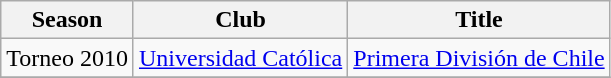<table class="wikitable">
<tr>
<th>Season</th>
<th>Club</th>
<th>Title</th>
</tr>
<tr>
<td>Torneo 2010</td>
<td><a href='#'>Universidad Católica</a></td>
<td><a href='#'>Primera División de Chile</a></td>
</tr>
<tr>
</tr>
</table>
